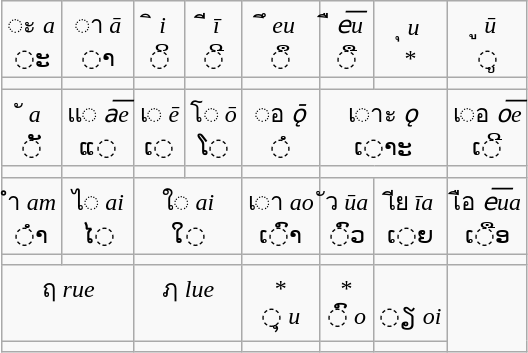<table class="wikitable">
<tr align=center>
<td>◌ะ <em>a</em><br>◌ະ</td>
<td>◌า <em>ā</em><br>◌າ</td>
<td>ิ <em>i</em><br>◌ິ</td>
<td>ี <em>ī</em><br>◌ີ</td>
<td>ึ <em>eu</em><br>◌ຶ</td>
<td>ื <em>e͞u</em><br>◌ື</td>
<td>ุ <em>u</em><br>*</td>
<td>ู <em>ū</em><br>◌ູ</td>
</tr>
<tr align=center>
<td></td>
<td></td>
<td></td>
<td></td>
<td></td>
<td></td>
<td></td>
<td></td>
</tr>
<tr align=center>
<td>ั <em>a</em><br>◌ັ</td>
<td>แ◌ <em>a͞e</em><br>ແ◌</td>
<td>เ◌ <em>ē</em><br>ເ◌</td>
<td>โ◌ <em>ō</em><br>ໂ◌</td>
<td>◌อ <em>ǭ</em><br>◌ໍ</td>
<td colspan=2>เ◌าะ <em>ǫ</em><br>ເ◌າະ</td>
<td>เ◌อ <em>o͞e</em><br>ເ◌ີ</td>
</tr>
<tr align=center>
<td></td>
<td></td>
<td></td>
<td></td>
<td></td>
<td colspan=2></td>
<td></td>
</tr>
<tr align=center>
<td>ำ <em>am</em><br>◌ໍາ</td>
<td>ไ◌ <em>ai</em><br>ໄ◌</td>
<td colspan=2>ใ◌ <em>ai</em><br>ໃ◌</td>
<td>เ◌า <em>ao</em><br>ເ◌ົາ</td>
<td>ัว <em>ūa</em><br>◌ົວ</td>
<td>เีย <em>īa</em><br>ເ◌ຍ</td>
<td>เือ <em>e͞ua</em><br>ເ◌ືອ</td>
</tr>
<tr align=center>
<td></td>
<td></td>
<td colspan=2></td>
<td></td>
<td></td>
<td></td>
<td></td>
</tr>
<tr align=center>
<td colspan=2>ฤ <em>rue</em><br> </td>
<td colspan=2>ฦ <em>lue</em><br> </td>
<td>*<br>◌ຸ <em>u</em></td>
<td>*<br>◌ົ <em>o</em></td>
<td> <br>◌ຽ <em>oi</em></td>
</tr>
<tr align=center>
<td colspan=2></td>
<td colspan=2></td>
<td></td>
<td></td>
<td></td>
</tr>
</table>
